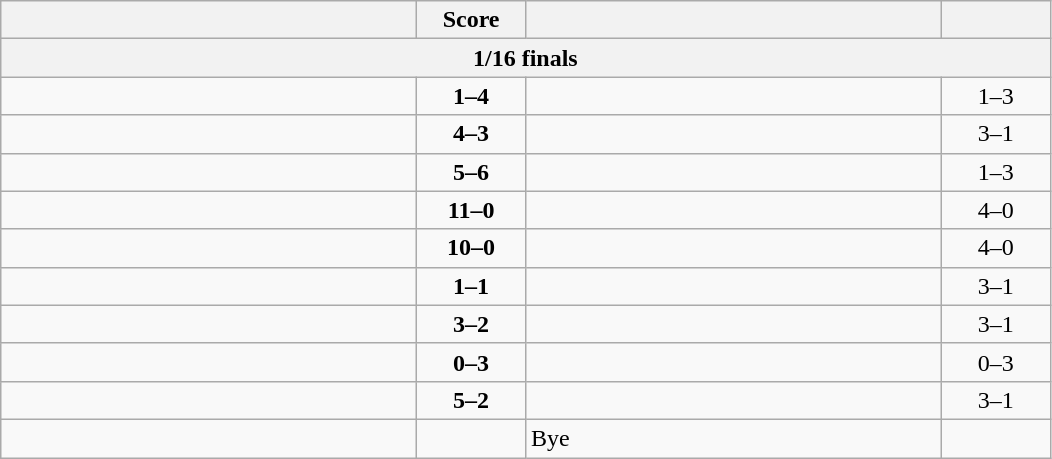<table class="wikitable" style="text-align: left; ">
<tr>
<th align="right" width="270"></th>
<th width="65">Score</th>
<th align="left" width="270"></th>
<th width="65"></th>
</tr>
<tr>
<th colspan=4>1/16 finals</th>
</tr>
<tr>
<td></td>
<td align="center"><strong>1–4</strong></td>
<td><strong></strong></td>
<td align=center>1–3 <strong></strong></td>
</tr>
<tr>
<td><strong></strong></td>
<td align="center"><strong>4–3</strong></td>
<td></td>
<td align=center>3–1 <strong></strong></td>
</tr>
<tr>
<td></td>
<td align="center"><strong>5–6</strong></td>
<td><strong></strong></td>
<td align=center>1–3 <strong></strong></td>
</tr>
<tr>
<td><strong></strong></td>
<td align="center"><strong>11–0</strong></td>
<td></td>
<td align=center>4–0 <strong></strong></td>
</tr>
<tr>
<td><strong></strong></td>
<td align="center"><strong>10–0</strong></td>
<td></td>
<td align=center>4–0 <strong></strong></td>
</tr>
<tr>
<td><strong></strong></td>
<td align="center"><strong>1–1</strong></td>
<td></td>
<td align=center>3–1 <strong></strong></td>
</tr>
<tr>
<td><strong></strong></td>
<td align="center"><strong>3–2</strong></td>
<td></td>
<td align=center>3–1 <strong></strong></td>
</tr>
<tr>
<td></td>
<td align="center"><strong>0–3</strong></td>
<td><strong></strong></td>
<td align=center>0–3 <strong></strong></td>
</tr>
<tr>
<td><strong></strong></td>
<td align="center"><strong>5–2</strong></td>
<td></td>
<td align=center>3–1 <strong></strong></td>
</tr>
<tr>
<td><strong></strong></td>
<td></td>
<td>Bye</td>
<td></td>
</tr>
</table>
